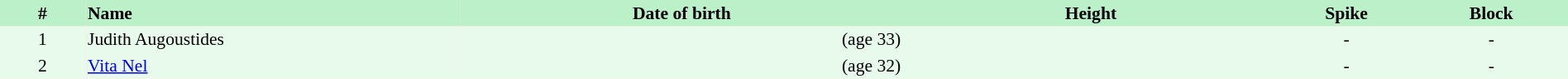<table border=0 cellpadding=2 cellspacing=0  |- bgcolor=#FFECCE style="text-align:center; font-size:90%;" width=100%>
<tr bgcolor=#BBF0C9>
<th width=5%>#</th>
<th width=22% align=left>Name</th>
<th width=26%>Date of birth</th>
<th width=22%>Height</th>
<th width=8%>Spike</th>
<th width=9%>Block</th>
</tr>
<tr bgcolor=#E7FAEC>
<td>1</td>
<td align=left>Judith Augoustides</td>
<td align=right> (age 33)</td>
<td></td>
<td>-</td>
<td>-</td>
</tr>
<tr bgcolor=#E7FAEC>
<td>2</td>
<td align=left><a href='#'>Vita Nel</a></td>
<td align=right> (age 32)</td>
<td></td>
<td>-</td>
<td>-</td>
</tr>
</table>
